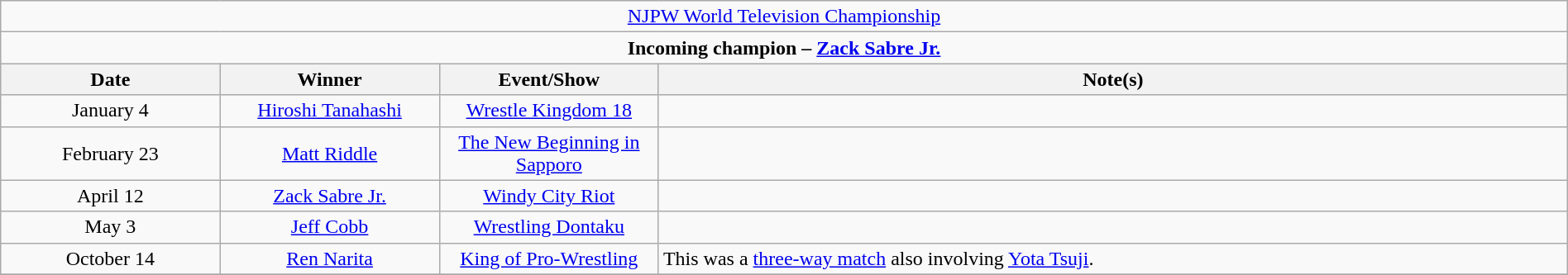<table class="wikitable" style="text-align:center; width:100%;">
<tr>
<td colspan="4" style="text-align: center;"><a href='#'>NJPW World Television Championship</a></td>
</tr>
<tr>
<td colspan="4" style="text-align: center;"><strong>Incoming champion – <a href='#'>Zack Sabre Jr.</a></strong></td>
</tr>
<tr>
<th width=14%>Date</th>
<th width=14%>Winner</th>
<th width=14%>Event/Show</th>
<th width=58%>Note(s)</th>
</tr>
<tr>
<td>January 4</td>
<td><a href='#'>Hiroshi Tanahashi</a></td>
<td><a href='#'>Wrestle Kingdom 18</a></td>
<td></td>
</tr>
<tr>
<td>February 23</td>
<td><a href='#'>Matt Riddle</a></td>
<td><a href='#'>The New Beginning in Sapporo</a><br></td>
<td></td>
</tr>
<tr>
<td>April 12</td>
<td><a href='#'>Zack Sabre Jr.</a></td>
<td><a href='#'>Windy City Riot</a></td>
<td></td>
</tr>
<tr>
<td>May 3</td>
<td><a href='#'>Jeff Cobb</a></td>
<td><a href='#'>Wrestling Dontaku</a><br></td>
<td></td>
</tr>
<tr>
<td>October 14</td>
<td><a href='#'>Ren Narita</a></td>
<td><a href='#'>King of Pro-Wrestling</a></td>
<td align=left>This was a <a href='#'>three-way match</a> also involving <a href='#'>Yota Tsuji</a>.</td>
</tr>
<tr>
</tr>
</table>
